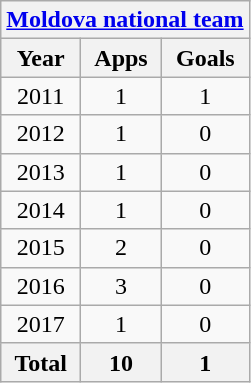<table class="wikitable" style="text-align:center">
<tr>
<th colspan=3><a href='#'>Moldova national team</a></th>
</tr>
<tr>
<th>Year</th>
<th>Apps</th>
<th>Goals</th>
</tr>
<tr>
<td>2011</td>
<td>1</td>
<td>1</td>
</tr>
<tr>
<td>2012</td>
<td>1</td>
<td>0</td>
</tr>
<tr>
<td>2013</td>
<td>1</td>
<td>0</td>
</tr>
<tr>
<td>2014</td>
<td>1</td>
<td>0</td>
</tr>
<tr>
<td>2015</td>
<td>2</td>
<td>0</td>
</tr>
<tr>
<td>2016</td>
<td>3</td>
<td>0</td>
</tr>
<tr>
<td>2017</td>
<td>1</td>
<td>0</td>
</tr>
<tr>
<th>Total</th>
<th>10</th>
<th>1</th>
</tr>
</table>
